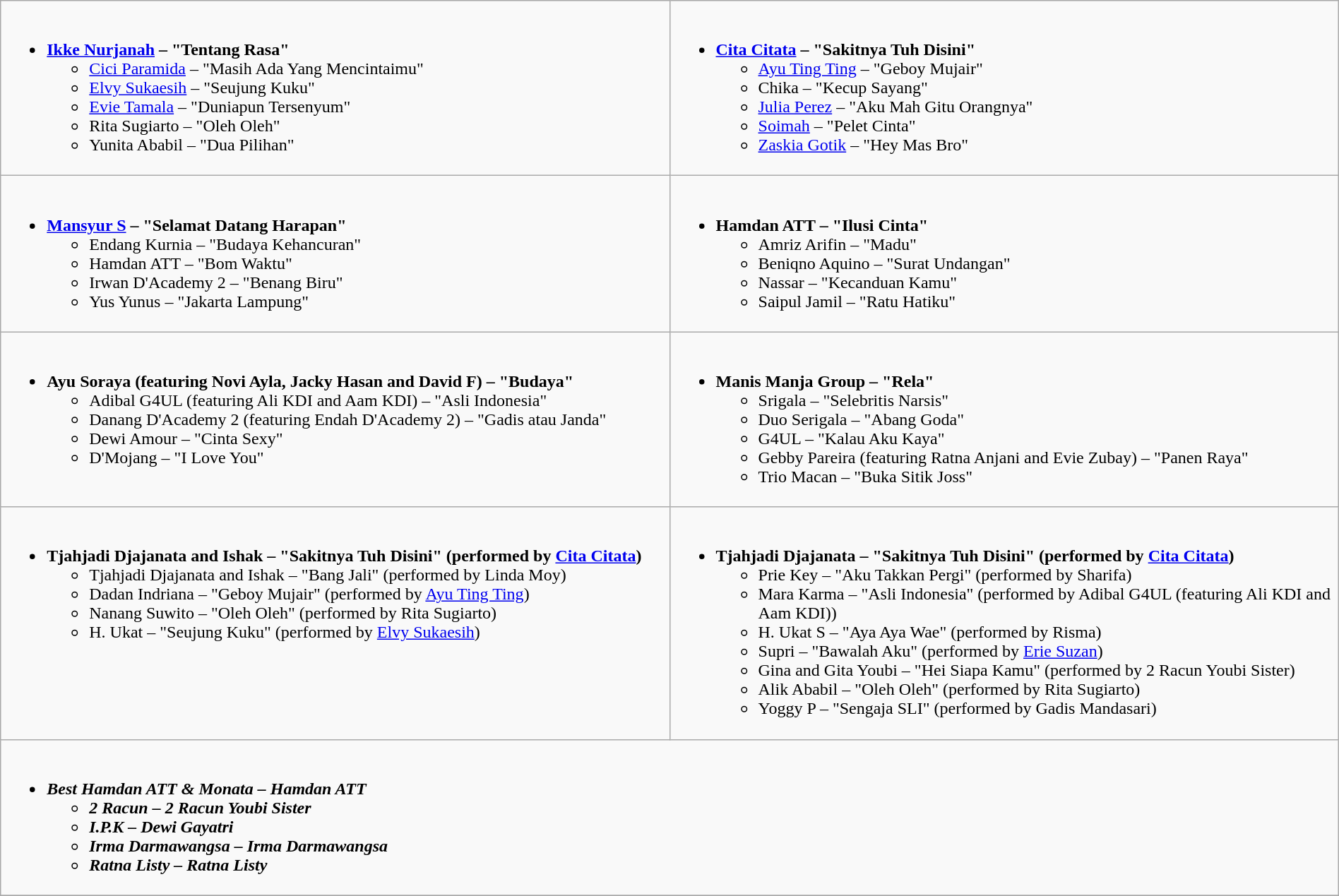<table class="wikitable" style="width:100%">
<tr>
<td valign="top"><br><ul><li><strong><a href='#'>Ikke Nurjanah</a> – "Tentang Rasa"</strong><ul><li><a href='#'>Cici Paramida</a> – "Masih Ada Yang Mencintaimu"</li><li><a href='#'>Elvy Sukaesih</a> – "Seujung Kuku"</li><li><a href='#'>Evie Tamala</a> – "Duniapun Tersenyum"</li><li>Rita Sugiarto – "Oleh Oleh"</li><li>Yunita Ababil – "Dua Pilihan"</li></ul></li></ul></td>
<td><br><ul><li><strong><a href='#'>Cita Citata</a> – "Sakitnya Tuh Disini"</strong><ul><li><a href='#'>Ayu Ting Ting</a> – "Geboy Mujair"</li><li>Chika – "Kecup Sayang"</li><li><a href='#'>Julia Perez</a> – "Aku Mah Gitu Orangnya"</li><li><a href='#'>Soimah</a> – "Pelet Cinta"</li><li><a href='#'>Zaskia Gotik</a> – "Hey Mas Bro"</li></ul></li></ul></td>
</tr>
<tr>
<td><br><ul><li><strong><a href='#'>Mansyur S</a> – "Selamat Datang Harapan"</strong><ul><li>Endang Kurnia – "Budaya Kehancuran"</li><li>Hamdan ATT – "Bom Waktu"</li><li>Irwan D'Academy 2 – "Benang Biru"</li><li>Yus Yunus – "Jakarta Lampung"</li></ul></li></ul></td>
<td><br><ul><li><strong>Hamdan ATT – "Ilusi Cinta"</strong><ul><li>Amriz Arifin – "Madu"</li><li>Beniqno Aquino – "Surat Undangan"</li><li>Nassar – "Kecanduan Kamu"</li><li>Saipul Jamil – "Ratu Hatiku"</li></ul></li></ul></td>
</tr>
<tr>
<td valign="top" width="50%"><br><ul><li><strong>Ayu Soraya (featuring Novi Ayla, Jacky Hasan and David F) – "Budaya"</strong><ul><li>Adibal G4UL (featuring Ali KDI and Aam KDI) – "Asli Indonesia"</li><li>Danang D'Academy 2 (featuring Endah D'Academy 2) – "Gadis atau Janda"</li><li>Dewi Amour – "Cinta Sexy"</li><li>D'Mojang – "I Love You"</li></ul></li></ul></td>
<td valign="top" width="50%"><br><ul><li><strong>Manis Manja Group – "Rela"</strong><ul><li>Srigala – "Selebritis Narsis"</li><li>Duo Serigala – "Abang Goda"</li><li>G4UL – "Kalau Aku Kaya"</li><li>Gebby Pareira (featuring Ratna Anjani and Evie Zubay) – "Panen Raya"</li><li>Trio Macan – "Buka Sitik Joss"</li></ul></li></ul></td>
</tr>
<tr>
<td valign="top" width="50%"><br><ul><li><strong>Tjahjadi Djajanata and Ishak – "Sakitnya Tuh Disini" (performed by <a href='#'>Cita Citata</a>)</strong><ul><li>Tjahjadi Djajanata and Ishak – "Bang Jali" (performed by Linda Moy)</li><li>Dadan Indriana – "Geboy Mujair" (performed by <a href='#'>Ayu Ting Ting</a>)</li><li>Nanang Suwito – "Oleh Oleh" (performed by Rita Sugiarto)</li><li>H. Ukat – "Seujung Kuku" (performed by <a href='#'>Elvy Sukaesih</a>)</li></ul></li></ul></td>
<td valign="top" width="50%"><br><ul><li><strong>Tjahjadi Djajanata – "Sakitnya Tuh Disini" (performed by <a href='#'>Cita Citata</a>)</strong><ul><li>Prie Key – "Aku Takkan Pergi" (performed by Sharifa)</li><li>Mara Karma – "Asli Indonesia" (performed by Adibal G4UL (featuring Ali KDI and Aam KDI))</li><li>H. Ukat S – "Aya Aya Wae" (performed by Risma)</li><li>Supri – "Bawalah Aku" (performed by <a href='#'>Erie Suzan</a>)</li><li>Gina  and Gita Youbi – "Hei Siapa Kamu" (performed by 2 Racun Youbi Sister)</li><li>Alik Ababil – "Oleh Oleh" (performed by Rita Sugiarto)</li><li>Yoggy P – "Sengaja SLI" (performed by Gadis Mandasari)</li></ul></li></ul></td>
</tr>
<tr>
<td valign="top" width="50%" colspan= "2"><br><ul><li><strong><em>Best Hamdan ATT & Monata<em> – Hamdan ATT<strong><ul><li></em>2 Racun<em> – 2 Racun Youbi Sister</li><li></em>I.P.K<em> – Dewi Gayatri</li><li></em>Irma Darmawangsa<em> – Irma Darmawangsa</li><li></em>Ratna Listy<em> – Ratna Listy</li></ul></li></ul></td>
</tr>
<tr>
</tr>
</table>
